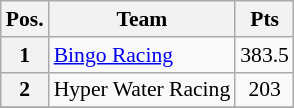<table class="wikitable" style="font-size: 90%; text-align:center">
<tr valign="top">
<th valign="middle">Pos.</th>
<th valign="middle">Team</th>
<th valign="middle">Pts</th>
</tr>
<tr>
<th>1</th>
<td align="left"><a href='#'>Bingo Racing</a></td>
<td>383.5</td>
</tr>
<tr>
<th>2</th>
<td align="left">Hyper Water Racing</td>
<td>203</td>
</tr>
<tr>
</tr>
</table>
